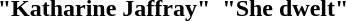<table border="0" cellpadding="1" style="margin:1em auto;">
<tr>
<th>"Katharine Jaffray"</th>
<th></th>
<th>"She dwelt"</th>
</tr>
<tr>
<td></td>
<td></td>
<td><br></td>
</tr>
</table>
